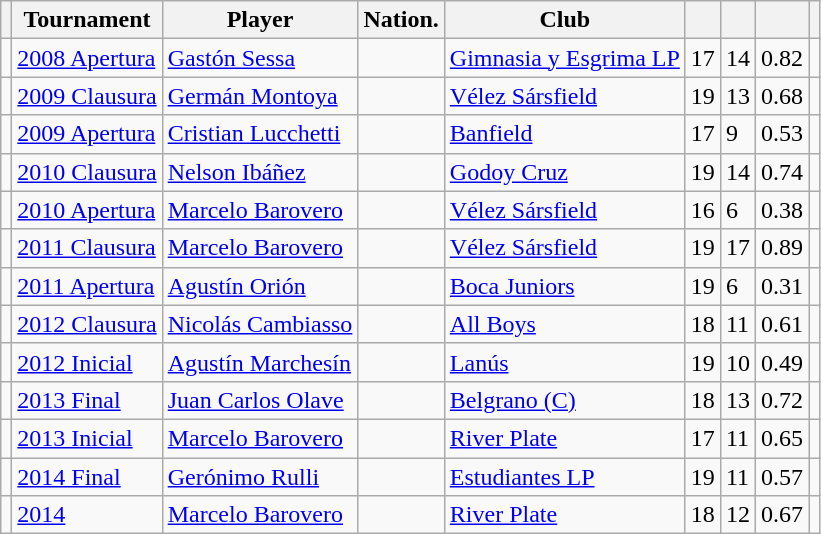<table class="wikitable sortable" width= px>
<tr>
<th width= px></th>
<th width= px>Tournament</th>
<th width= px>Player</th>
<th width= px>Nation.</th>
<th width= px>Club</th>
<th width= px></th>
<th width= px></th>
<th width= px></th>
<th width= px></th>
</tr>
<tr>
<td></td>
<td><a href='#'>2008 Apertura</a></td>
<td><a href='#'>Gastón Sessa</a></td>
<td></td>
<td><a href='#'>Gimnasia y Esgrima LP</a></td>
<td>17</td>
<td>14</td>
<td>0.82</td>
<td></td>
</tr>
<tr>
<td></td>
<td><a href='#'>2009 Clausura</a></td>
<td><a href='#'>Germán Montoya</a></td>
<td></td>
<td><a href='#'>Vélez Sársfield</a></td>
<td>19</td>
<td>13</td>
<td>0.68</td>
<td></td>
</tr>
<tr>
<td></td>
<td><a href='#'>2009 Apertura</a></td>
<td><a href='#'>Cristian Lucchetti</a></td>
<td></td>
<td><a href='#'>Banfield</a></td>
<td>17</td>
<td>9</td>
<td>0.53</td>
<td></td>
</tr>
<tr>
<td></td>
<td><a href='#'>2010 Clausura</a></td>
<td><a href='#'>Nelson Ibáñez</a></td>
<td></td>
<td><a href='#'>Godoy Cruz</a></td>
<td>19</td>
<td>14</td>
<td>0.74</td>
<td></td>
</tr>
<tr>
<td></td>
<td><a href='#'>2010 Apertura</a></td>
<td><a href='#'>Marcelo Barovero</a></td>
<td></td>
<td><a href='#'>Vélez Sársfield</a></td>
<td>16</td>
<td>6</td>
<td>0.38</td>
<td></td>
</tr>
<tr>
<td></td>
<td><a href='#'>2011 Clausura</a></td>
<td><a href='#'>Marcelo Barovero</a></td>
<td></td>
<td><a href='#'>Vélez Sársfield</a></td>
<td>19</td>
<td>17</td>
<td>0.89</td>
<td></td>
</tr>
<tr>
<td></td>
<td><a href='#'>2011 Apertura</a></td>
<td><a href='#'>Agustín Orión</a></td>
<td></td>
<td><a href='#'>Boca Juniors</a></td>
<td>19</td>
<td>6</td>
<td>0.31</td>
<td></td>
</tr>
<tr>
<td></td>
<td><a href='#'>2012 Clausura</a></td>
<td><a href='#'>Nicolás Cambiasso</a></td>
<td></td>
<td><a href='#'>All Boys</a></td>
<td>18</td>
<td>11</td>
<td>0.61</td>
<td></td>
</tr>
<tr>
<td></td>
<td><a href='#'>2012 Inicial</a></td>
<td><a href='#'>Agustín Marchesín</a></td>
<td></td>
<td><a href='#'>Lanús</a></td>
<td>19</td>
<td>10</td>
<td>0.49</td>
<td></td>
</tr>
<tr>
<td></td>
<td><a href='#'>2013 Final</a></td>
<td><a href='#'>Juan Carlos Olave</a></td>
<td></td>
<td><a href='#'>Belgrano (C)</a></td>
<td>18</td>
<td>13</td>
<td>0.72</td>
<td></td>
</tr>
<tr>
<td></td>
<td><a href='#'>2013 Inicial</a></td>
<td><a href='#'>Marcelo Barovero</a></td>
<td></td>
<td><a href='#'>River Plate</a></td>
<td>17</td>
<td>11</td>
<td>0.65</td>
<td></td>
</tr>
<tr>
<td></td>
<td><a href='#'>2014 Final</a></td>
<td><a href='#'>Gerónimo Rulli</a></td>
<td></td>
<td><a href='#'>Estudiantes LP</a></td>
<td>19</td>
<td>11</td>
<td>0.57</td>
<td></td>
</tr>
<tr>
<td></td>
<td><a href='#'>2014</a></td>
<td><a href='#'>Marcelo Barovero</a></td>
<td></td>
<td><a href='#'>River Plate</a></td>
<td>18</td>
<td>12</td>
<td>0.67</td>
<td></td>
</tr>
</table>
